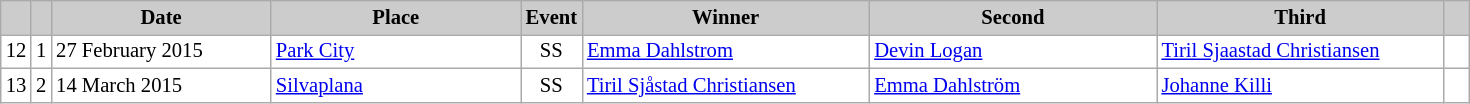<table class="wikitable plainrowheaders" style="background:#fff; font-size:86%; line-height:16px; border:grey solid 1px; border-collapse:collapse;">
<tr style="background:#ccc; text-align:center;">
<th scope="col" style="background:#ccc; width=20 px;"></th>
<th scope="col" style="background:#ccc; width=30 px;"></th>
<th scope="col" style="background:#ccc; width:140px;">Date</th>
<th scope="col" style="background:#ccc; width:160px;">Place</th>
<th scope="col" style="background:#ccc; width:15px;">Event</th>
<th scope="col" style="background:#ccc; width:185px;">Winner</th>
<th scope="col" style="background:#ccc; width:185px;">Second</th>
<th scope="col" style="background:#ccc; width:185px;">Third</th>
<th scope="col" style="background:#ccc; width:10px;"></th>
</tr>
<tr>
<td align=center>12</td>
<td align=center>1</td>
<td>27 February 2015</td>
<td> <a href='#'>Park City</a></td>
<td align=center>SS</td>
<td> <a href='#'>Emma Dahlstrom</a></td>
<td> <a href='#'>Devin Logan</a></td>
<td> <a href='#'>Tiril Sjaastad Christiansen</a></td>
<td></td>
</tr>
<tr>
<td align=center>13</td>
<td align=center>2</td>
<td>14 March 2015<small></small></td>
<td> <a href='#'>Silvaplana</a></td>
<td align=center>SS</td>
<td> <a href='#'>Tiril Sjåstad Christiansen</a></td>
<td> <a href='#'>Emma Dahlström</a></td>
<td> <a href='#'>Johanne Killi</a></td>
<td></td>
</tr>
</table>
